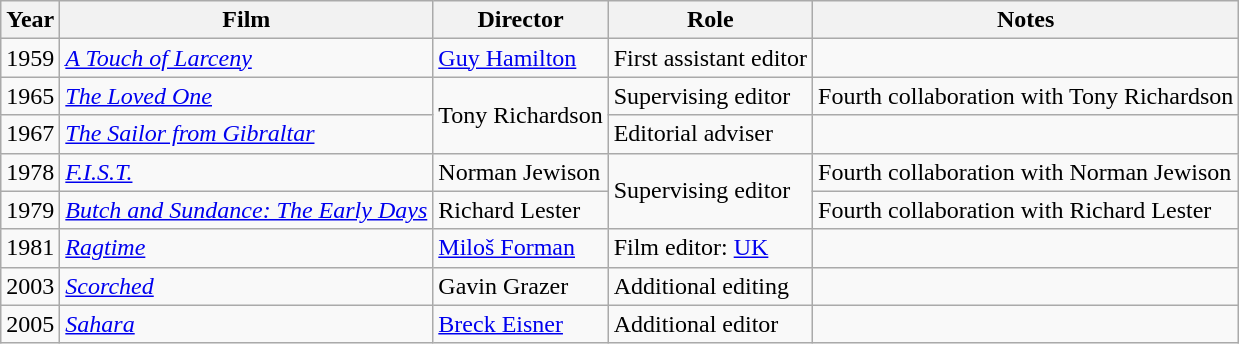<table class="wikitable">
<tr>
<th>Year</th>
<th>Film</th>
<th>Director</th>
<th>Role</th>
<th>Notes</th>
</tr>
<tr>
<td>1959</td>
<td><em><a href='#'>A Touch of Larceny</a></em></td>
<td><a href='#'>Guy Hamilton</a></td>
<td>First assistant editor</td>
<td><small></small></td>
</tr>
<tr>
<td>1965</td>
<td><em><a href='#'>The Loved One</a></em></td>
<td rowspan=2>Tony Richardson</td>
<td>Supervising editor</td>
<td>Fourth collaboration with Tony Richardson</td>
</tr>
<tr>
<td>1967</td>
<td><em><a href='#'>The Sailor from Gibraltar</a></em></td>
<td>Editorial adviser</td>
<td></td>
</tr>
<tr>
<td>1978</td>
<td><em><a href='#'>F.I.S.T.</a></em></td>
<td>Norman Jewison</td>
<td rowspan=2>Supervising editor</td>
<td>Fourth collaboration with Norman Jewison</td>
</tr>
<tr>
<td>1979</td>
<td><em><a href='#'>Butch and Sundance: The Early Days</a></em></td>
<td>Richard Lester</td>
<td>Fourth collaboration with Richard Lester</td>
</tr>
<tr>
<td>1981</td>
<td><em><a href='#'>Ragtime</a></em></td>
<td><a href='#'>Miloš Forman</a></td>
<td>Film editor: <a href='#'>UK</a></td>
<td></td>
</tr>
<tr>
<td>2003</td>
<td><em><a href='#'>Scorched</a></em></td>
<td>Gavin Grazer</td>
<td>Additional editing</td>
<td></td>
</tr>
<tr>
<td>2005</td>
<td><em><a href='#'>Sahara</a></em></td>
<td><a href='#'>Breck Eisner</a></td>
<td>Additional editor</td>
<td></td>
</tr>
</table>
